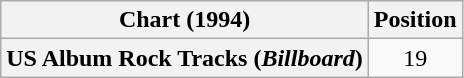<table class="wikitable plainrowheaders" style="text-align:center">
<tr>
<th scope="col">Chart (1994)</th>
<th scope="col">Position</th>
</tr>
<tr>
<th scope="row">US Album Rock Tracks (<em>Billboard</em>)</th>
<td>19</td>
</tr>
</table>
